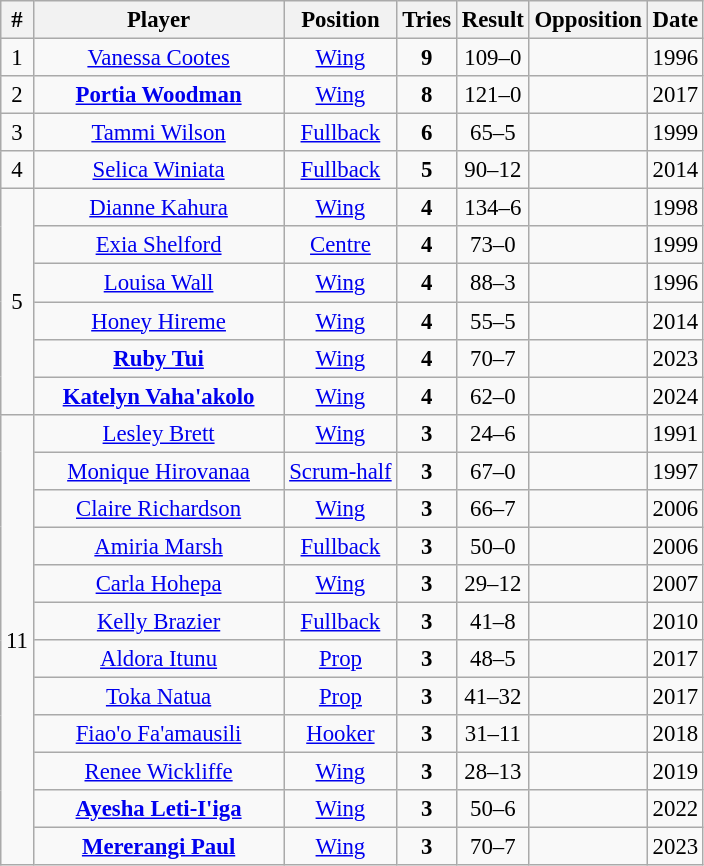<table class="wikitable sortable" style="font-size:95%; text-align:center;">
<tr>
<th>#</th>
<th style="width:160px;">Player</th>
<th>Position</th>
<th>Tries</th>
<th>Result</th>
<th>Opposition</th>
<th>Date</th>
</tr>
<tr>
<td>1</td>
<td><a href='#'>Vanessa Cootes</a></td>
<td><a href='#'>Wing</a></td>
<td><strong>9</strong></td>
<td>109–0</td>
<td></td>
<td>1996</td>
</tr>
<tr>
<td>2</td>
<td><a href='#'><strong>Portia Woodman</strong></a></td>
<td><a href='#'>Wing</a></td>
<td><strong>8</strong></td>
<td>121–0</td>
<td></td>
<td>2017</td>
</tr>
<tr>
<td>3</td>
<td><a href='#'>Tammi Wilson</a></td>
<td><a href='#'>Fullback</a></td>
<td><strong>6</strong></td>
<td>65–5</td>
<td></td>
<td>1999</td>
</tr>
<tr>
<td>4</td>
<td><a href='#'>Selica Winiata</a></td>
<td><a href='#'>Fullback</a></td>
<td><strong>5</strong></td>
<td>90–12</td>
<td></td>
<td>2014</td>
</tr>
<tr>
<td rowspan="6">5</td>
<td><a href='#'>Dianne Kahura</a></td>
<td><a href='#'>Wing</a></td>
<td><strong>4</strong></td>
<td>134–6</td>
<td></td>
<td>1998</td>
</tr>
<tr>
<td><a href='#'>Exia Shelford</a></td>
<td><a href='#'>Centre</a></td>
<td><strong>4</strong></td>
<td>73–0</td>
<td></td>
<td>1999</td>
</tr>
<tr>
<td><a href='#'>Louisa Wall</a></td>
<td><a href='#'>Wing</a></td>
<td><strong>4</strong></td>
<td>88–3</td>
<td></td>
<td>1996</td>
</tr>
<tr>
<td><a href='#'>Honey Hireme</a></td>
<td><a href='#'>Wing</a></td>
<td><strong>4</strong></td>
<td>55–5</td>
<td></td>
<td>2014</td>
</tr>
<tr>
<td><strong><a href='#'>Ruby Tui</a></strong></td>
<td><a href='#'>Wing</a></td>
<td><strong>4</strong></td>
<td>70–7</td>
<td></td>
<td>2023</td>
</tr>
<tr>
<td><strong><a href='#'>Katelyn Vaha'akolo</a></strong></td>
<td><a href='#'>Wing</a></td>
<td><strong>4</strong></td>
<td>62–0</td>
<td></td>
<td>2024</td>
</tr>
<tr>
<td rowspan="12">11</td>
<td><a href='#'>Lesley Brett</a></td>
<td><a href='#'>Wing</a></td>
<td><strong>3</strong></td>
<td>24–6</td>
<td></td>
<td>1991</td>
</tr>
<tr>
<td><a href='#'>Monique Hirovanaa</a></td>
<td><a href='#'>Scrum-half</a></td>
<td><strong>3</strong></td>
<td>67–0</td>
<td></td>
<td>1997</td>
</tr>
<tr>
<td><a href='#'>Claire Richardson</a></td>
<td><a href='#'>Wing</a></td>
<td><strong>3</strong></td>
<td>66–7</td>
<td></td>
<td>2006</td>
</tr>
<tr>
<td><a href='#'>Amiria Marsh</a></td>
<td><a href='#'>Fullback</a></td>
<td><strong>3</strong></td>
<td>50–0</td>
<td></td>
<td>2006</td>
</tr>
<tr>
<td><a href='#'>Carla Hohepa</a></td>
<td><a href='#'>Wing</a></td>
<td><strong>3</strong></td>
<td>29–12</td>
<td></td>
<td>2007</td>
</tr>
<tr>
<td><a href='#'>Kelly Brazier</a></td>
<td><a href='#'>Fullback</a></td>
<td><strong>3</strong></td>
<td>41–8</td>
<td></td>
<td>2010</td>
</tr>
<tr>
<td><a href='#'>Aldora Itunu</a></td>
<td><a href='#'>Prop</a></td>
<td><strong>3</strong></td>
<td>48–5</td>
<td></td>
<td>2017</td>
</tr>
<tr>
<td><a href='#'>Toka Natua</a></td>
<td><a href='#'>Prop</a></td>
<td><strong>3</strong></td>
<td>41–32</td>
<td></td>
<td>2017</td>
</tr>
<tr>
<td><a href='#'>Fiao'o Fa'amausili</a></td>
<td><a href='#'>Hooker</a></td>
<td><strong>3</strong></td>
<td>31–11</td>
<td></td>
<td>2018</td>
</tr>
<tr>
<td><a href='#'>Renee Wickliffe</a></td>
<td><a href='#'>Wing</a></td>
<td><strong>3</strong></td>
<td>28–13</td>
<td></td>
<td>2019</td>
</tr>
<tr>
<td><a href='#'><strong>Ayesha Leti-I'iga</strong></a></td>
<td><a href='#'>Wing</a></td>
<td><strong>3</strong></td>
<td>50–6</td>
<td></td>
<td>2022</td>
</tr>
<tr>
<td><strong><a href='#'>Mererangi Paul</a></strong></td>
<td><a href='#'>Wing</a></td>
<td><strong>3</strong></td>
<td>70–7</td>
<td></td>
<td>2023</td>
</tr>
</table>
